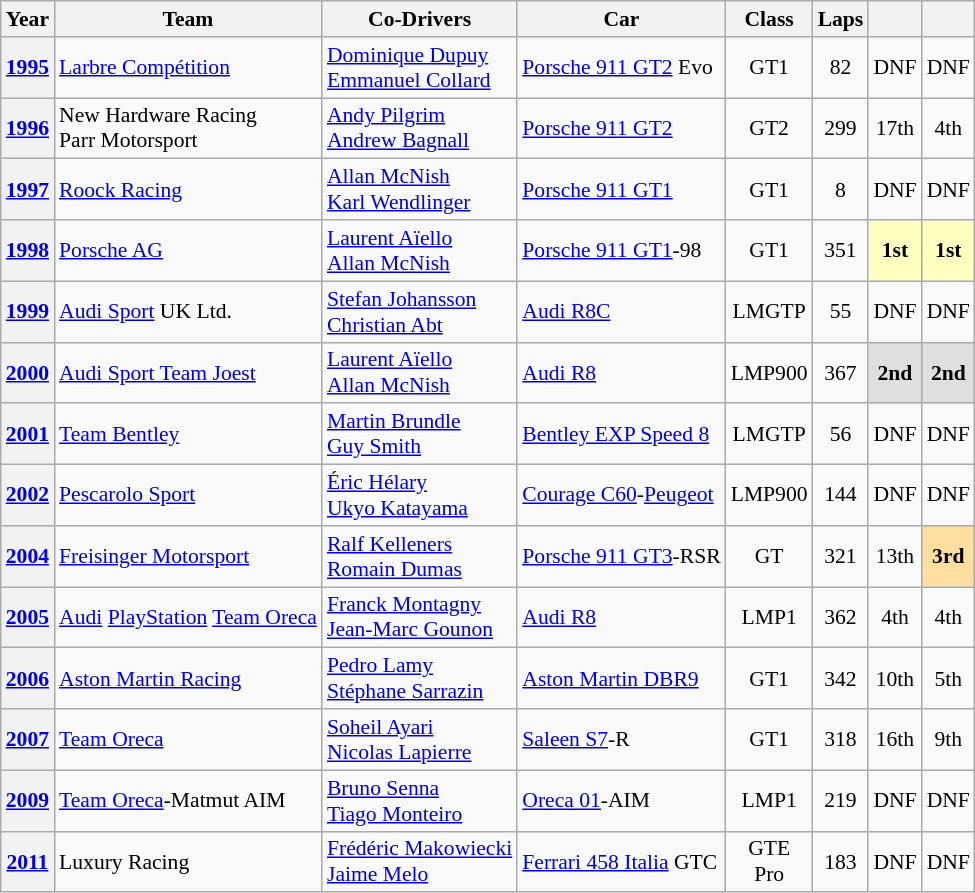<table class="wikitable" style="text-align:center; font-size:90%">
<tr>
<th>Year</th>
<th>Team</th>
<th>Co-Drivers</th>
<th>Car</th>
<th>Class</th>
<th>Laps</th>
<th></th>
<th></th>
</tr>
<tr>
<th><a href='#'>1995</a></th>
<td align="left"> <a href='#'>Larbre Compétition</a></td>
<td align="left"> <a href='#'>Dominique Dupuy</a><br> <a href='#'>Emmanuel Collard</a></td>
<td align="left"><a href='#'>Porsche 911 GT2</a> Evo</td>
<td>GT1</td>
<td>82</td>
<td>DNF</td>
<td>DNF</td>
</tr>
<tr>
<th><a href='#'>1996</a></th>
<td align="left"> New Hardware Racing<br> Parr Motorsport</td>
<td align="left"> <a href='#'>Andy Pilgrim</a><br> <a href='#'>Andrew Bagnall</a></td>
<td align="left"><a href='#'>Porsche 911 GT2</a></td>
<td>GT2</td>
<td>299</td>
<td>17th</td>
<td>4th</td>
</tr>
<tr>
<th><a href='#'>1997</a></th>
<td align="left"> <a href='#'>Roock Racing</a></td>
<td align="left"> <a href='#'>Allan McNish</a><br> <a href='#'>Karl Wendlinger</a></td>
<td align="left"><a href='#'>Porsche 911 GT1</a></td>
<td>GT1</td>
<td>8</td>
<td>DNF</td>
<td>DNF</td>
</tr>
<tr>
<th><a href='#'>1998</a></th>
<td align="left"> <a href='#'>Porsche AG</a></td>
<td align="left"> <a href='#'>Laurent Aïello</a><br> <a href='#'>Allan McNish</a></td>
<td align="left"><a href='#'>Porsche 911 GT1</a>-98</td>
<td>GT1</td>
<td>351</td>
<td style="background:#FFFFBF;"><strong>1st</strong></td>
<td style="background:#FFFFBF;"><strong>1st</strong></td>
</tr>
<tr>
<th><a href='#'>1999</a></th>
<td align="left"> <a href='#'>Audi Sport</a> UK Ltd.</td>
<td align="left"> <a href='#'>Stefan Johansson</a><br> <a href='#'>Christian Abt</a></td>
<td align="left"><a href='#'>Audi R8C</a></td>
<td>LMGTP</td>
<td>55</td>
<td>DNF</td>
<td>DNF</td>
</tr>
<tr>
<th><a href='#'>2000</a></th>
<td align="left"> <a href='#'>Audi Sport Team Joest</a></td>
<td align="left"> <a href='#'>Laurent Aïello</a><br> <a href='#'>Allan McNish</a></td>
<td align="left"><a href='#'>Audi R8</a></td>
<td>LMP900</td>
<td>367</td>
<td style="background:#DFDFDF;"><strong>2nd</strong></td>
<td style="background:#DFDFDF;"><strong>2nd</strong></td>
</tr>
<tr>
<th><a href='#'>2001</a></th>
<td align="left"> <a href='#'>Team Bentley</a></td>
<td align="left"> <a href='#'>Martin Brundle</a><br> <a href='#'>Guy Smith</a></td>
<td align="left"><a href='#'>Bentley EXP Speed 8</a></td>
<td>LMGTP</td>
<td>56</td>
<td>DNF</td>
<td>DNF</td>
</tr>
<tr>
<th><a href='#'>2002</a></th>
<td align="left"> <a href='#'>Pescarolo Sport</a></td>
<td align="left"> <a href='#'>Éric Hélary</a><br> <a href='#'>Ukyo Katayama</a></td>
<td align="left"><a href='#'>Courage C60</a>-<a href='#'>Peugeot</a></td>
<td>LMP900</td>
<td>144</td>
<td>DNF</td>
<td>DNF</td>
</tr>
<tr>
<th><a href='#'>2004</a></th>
<td align="left"> <a href='#'>Freisinger Motorsport</a></td>
<td align="left"> <a href='#'>Ralf Kelleners</a><br> <a href='#'>Romain Dumas</a></td>
<td align="left"><a href='#'>Porsche 911 GT3</a>-RSR</td>
<td>GT</td>
<td>321</td>
<td>13th</td>
<td style="background:#FFDF9F;"><strong>3rd</strong></td>
</tr>
<tr>
<th><a href='#'>2005</a></th>
<td align="left"> <a href='#'>Audi</a> <a href='#'>PlayStation</a> <a href='#'>Team Oreca</a></td>
<td align="left"> <a href='#'>Franck Montagny</a><br> <a href='#'>Jean-Marc Gounon</a></td>
<td align="left"><a href='#'>Audi R8</a></td>
<td>LMP1</td>
<td>362</td>
<td>4th</td>
<td>4th</td>
</tr>
<tr>
<th><a href='#'>2006</a></th>
<td align="left"> <a href='#'>Aston Martin Racing</a></td>
<td align="left"> <a href='#'>Pedro Lamy</a><br> <a href='#'>Stéphane Sarrazin</a></td>
<td align="left"><a href='#'>Aston Martin DBR9</a></td>
<td>GT1</td>
<td>342</td>
<td>10th</td>
<td>5th</td>
</tr>
<tr>
<th><a href='#'>2007</a></th>
<td align="left"> <a href='#'>Team Oreca</a></td>
<td align="left"> <a href='#'>Soheil Ayari</a><br> <a href='#'>Nicolas Lapierre</a></td>
<td align="left"><a href='#'>Saleen S7</a>-R</td>
<td>GT1</td>
<td>318</td>
<td>16th</td>
<td>9th</td>
</tr>
<tr>
<th><a href='#'>2009</a></th>
<td align="left"> <a href='#'>Team Oreca</a>-Matmut AIM</td>
<td align="left"> <a href='#'>Bruno Senna</a><br> <a href='#'>Tiago Monteiro</a></td>
<td align="left"><a href='#'>Oreca 01</a>-AIM</td>
<td>LMP1</td>
<td>219</td>
<td>DNF</td>
<td>DNF</td>
</tr>
<tr>
<th><a href='#'>2011</a></th>
<td align="left"> Luxury Racing</td>
<td align="left"> <a href='#'>Frédéric Makowiecki</a><br> <a href='#'>Jaime Melo</a></td>
<td align="left"><a href='#'>Ferrari 458 Italia</a> GTC</td>
<td>GTE<br>Pro</td>
<td>183</td>
<td>DNF</td>
<td>DNF</td>
</tr>
</table>
